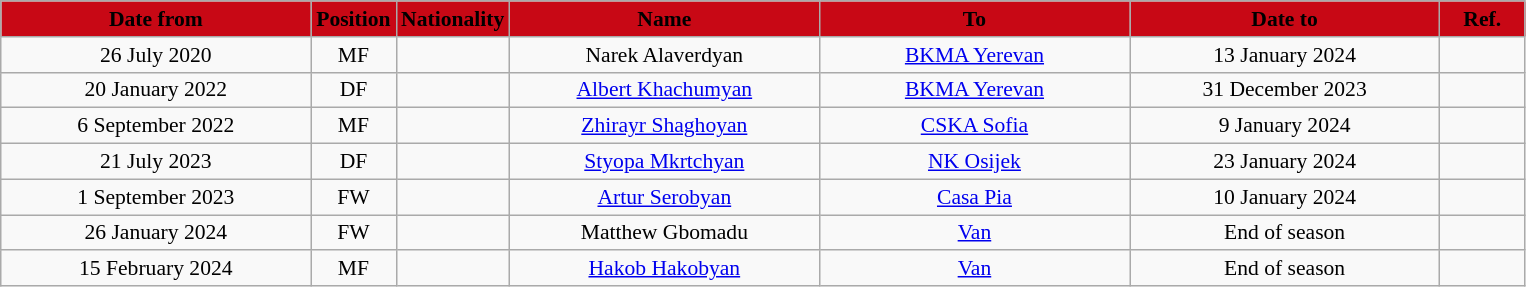<table class="wikitable" style="text-align:center; font-size:90%; ">
<tr>
<th style="background:#C80815; color:black; width:200px;">Date from</th>
<th style="background:#C80815; color:black; width:50px;">Position</th>
<th style="background:#C80815; color:black; width:50px;">Nationality</th>
<th style="background:#C80815; color:black; width:200px;">Name</th>
<th style="background:#C80815; color:black; width:200px;">To</th>
<th style="background:#C80815; color:black; width:200px;">Date to</th>
<th style="background:#C80815; color:black; width:50px;">Ref.</th>
</tr>
<tr>
<td>26 July 2020</td>
<td>MF</td>
<td></td>
<td>Narek Alaverdyan</td>
<td><a href='#'>BKMA Yerevan</a></td>
<td>13 January 2024</td>
<td></td>
</tr>
<tr>
<td>20 January 2022</td>
<td>DF</td>
<td></td>
<td><a href='#'>Albert Khachumyan</a></td>
<td><a href='#'>BKMA Yerevan</a></td>
<td>31 December 2023</td>
<td></td>
</tr>
<tr>
<td>6 September 2022</td>
<td>MF</td>
<td></td>
<td><a href='#'>Zhirayr Shaghoyan</a></td>
<td><a href='#'>CSKA Sofia</a></td>
<td>9 January 2024</td>
<td></td>
</tr>
<tr>
<td>21 July 2023</td>
<td>DF</td>
<td></td>
<td><a href='#'>Styopa Mkrtchyan</a></td>
<td><a href='#'>NK Osijek</a></td>
<td>23 January 2024</td>
<td></td>
</tr>
<tr>
<td>1 September 2023</td>
<td>FW</td>
<td></td>
<td><a href='#'>Artur Serobyan</a></td>
<td><a href='#'>Casa Pia</a></td>
<td>10 January 2024</td>
<td></td>
</tr>
<tr>
<td>26 January 2024</td>
<td>FW</td>
<td></td>
<td>Matthew Gbomadu</td>
<td><a href='#'>Van</a></td>
<td>End of season</td>
<td></td>
</tr>
<tr>
<td>15 February 2024</td>
<td>MF</td>
<td></td>
<td><a href='#'>Hakob Hakobyan</a></td>
<td><a href='#'>Van</a></td>
<td>End of season</td>
<td></td>
</tr>
</table>
